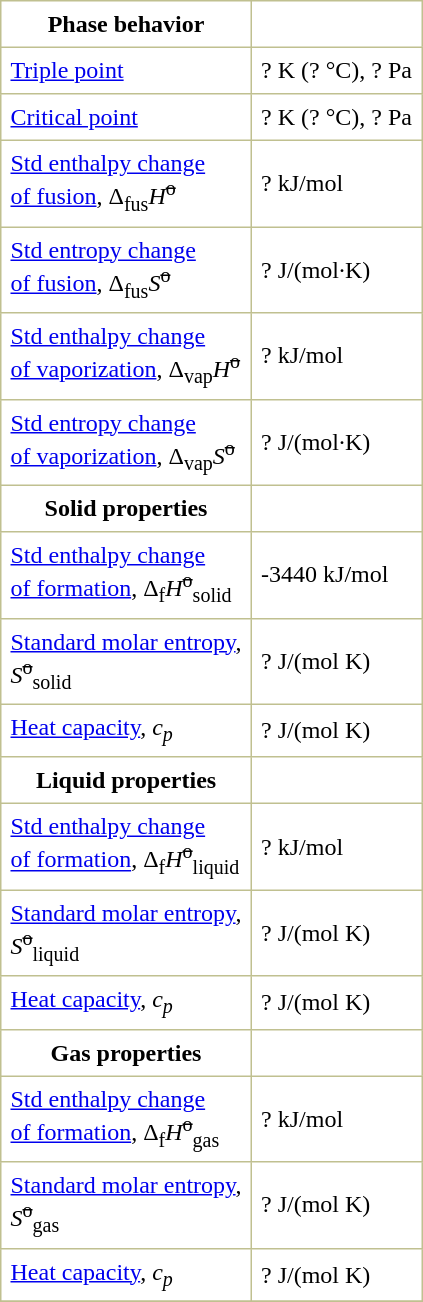<table border="1" cellspacing="0" cellpadding="6" style="margin: 0 0 0 0.5em; background: #FFFFFF; border-collapse: collapse; border-color: #C0C090;">
<tr>
<th>Phase behavior</th>
</tr>
<tr>
<td><a href='#'>Triple point</a></td>
<td>? K (? °C), ? Pa</td>
</tr>
<tr>
<td><a href='#'>Critical point</a></td>
<td>? K (? °C), ? Pa</td>
</tr>
<tr>
<td><a href='#'>Std enthalpy change<br>of fusion</a>, Δ<sub>fus</sub><em>H</em><sup><s>o</s></sup></td>
<td>? kJ/mol</td>
</tr>
<tr>
<td><a href='#'>Std entropy change<br>of fusion</a>, Δ<sub>fus</sub><em>S</em><sup><s>o</s></sup></td>
<td>? J/(mol·K)</td>
</tr>
<tr>
<td><a href='#'>Std enthalpy change<br>of vaporization</a>, Δ<sub>vap</sub><em>H</em><sup><s>o</s></sup></td>
<td>? kJ/mol</td>
</tr>
<tr>
<td><a href='#'>Std entropy change<br>of vaporization</a>, Δ<sub>vap</sub><em>S</em><sup><s>o</s></sup></td>
<td>? J/(mol·K)</td>
</tr>
<tr>
<th>Solid properties</th>
</tr>
<tr>
<td><a href='#'>Std enthalpy change<br>of formation</a>, Δ<sub>f</sub><em>H</em><sup><s>o</s></sup><sub>solid</sub></td>
<td>-3440 kJ/mol</td>
</tr>
<tr>
<td><a href='#'>Standard molar entropy</a>,<br><em>S</em><sup><s>o</s></sup><sub>solid</sub></td>
<td>? J/(mol K)</td>
</tr>
<tr>
<td><a href='#'>Heat capacity</a>, <em>c<sub>p</sub></em></td>
<td>? J/(mol K)</td>
</tr>
<tr>
<th>Liquid properties</th>
</tr>
<tr>
<td><a href='#'>Std enthalpy change<br>of formation</a>, Δ<sub>f</sub><em>H</em><sup><s>o</s></sup><sub>liquid</sub></td>
<td>? kJ/mol</td>
</tr>
<tr>
<td><a href='#'>Standard molar entropy</a>,<br><em>S</em><sup><s>o</s></sup><sub>liquid</sub></td>
<td>? J/(mol K)</td>
</tr>
<tr>
<td><a href='#'>Heat capacity</a>, <em>c<sub>p</sub></em></td>
<td>? J/(mol K)</td>
</tr>
<tr>
<th>Gas properties</th>
</tr>
<tr>
<td><a href='#'>Std enthalpy change<br>of formation</a>, Δ<sub>f</sub><em>H</em><sup><s>o</s></sup><sub>gas</sub></td>
<td>? kJ/mol</td>
</tr>
<tr>
<td><a href='#'>Standard molar entropy</a>,<br><em>S</em><sup><s>o</s></sup><sub>gas</sub></td>
<td>? J/(mol K)</td>
</tr>
<tr>
<td><a href='#'>Heat capacity</a>, <em>c<sub>p</sub></em></td>
<td>? J/(mol K)</td>
</tr>
<tr>
</tr>
</table>
